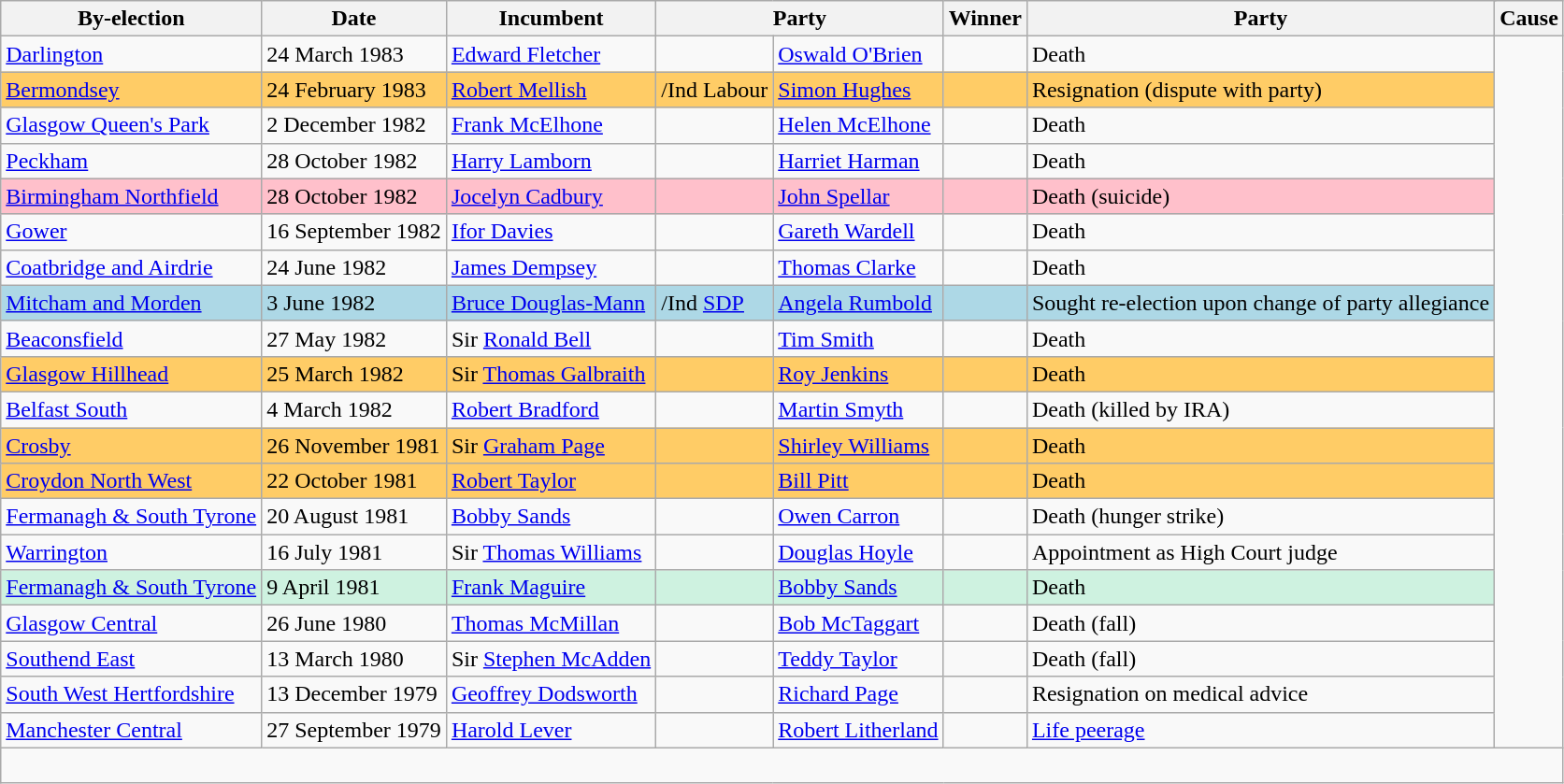<table class="wikitable">
<tr>
<th>By-election</th>
<th>Date</th>
<th>Incumbent</th>
<th colspan=2>Party</th>
<th>Winner</th>
<th colspan=2>Party</th>
<th>Cause</th>
</tr>
<tr>
<td><a href='#'>Darlington</a></td>
<td>24 March 1983</td>
<td><a href='#'>Edward Fletcher</a></td>
<td></td>
<td><a href='#'>Oswald O'Brien</a></td>
<td></td>
<td>Death</td>
</tr>
<tr bgcolor=ffcc66>
<td><a href='#'>Bermondsey</a></td>
<td>24 February 1983</td>
<td><a href='#'>Robert Mellish</a></td>
<td>/Ind Labour</td>
<td><a href='#'>Simon Hughes</a></td>
<td></td>
<td>Resignation (dispute with party)</td>
</tr>
<tr>
<td><a href='#'>Glasgow Queen's Park</a></td>
<td>2 December 1982</td>
<td><a href='#'>Frank McElhone</a></td>
<td></td>
<td><a href='#'>Helen McElhone</a></td>
<td></td>
<td>Death</td>
</tr>
<tr>
<td><a href='#'>Peckham</a></td>
<td>28 October 1982</td>
<td><a href='#'>Harry Lamborn</a></td>
<td></td>
<td><a href='#'>Harriet Harman</a></td>
<td></td>
<td>Death</td>
</tr>
<tr bgcolor=pink>
<td><a href='#'>Birmingham Northfield</a></td>
<td>28 October 1982</td>
<td><a href='#'>Jocelyn Cadbury</a></td>
<td></td>
<td><a href='#'>John Spellar</a></td>
<td></td>
<td>Death (suicide)</td>
</tr>
<tr>
<td><a href='#'>Gower</a></td>
<td>16 September 1982</td>
<td><a href='#'>Ifor Davies</a></td>
<td></td>
<td><a href='#'>Gareth Wardell</a></td>
<td></td>
<td>Death</td>
</tr>
<tr>
<td><a href='#'>Coatbridge and Airdrie</a></td>
<td>24 June 1982</td>
<td><a href='#'>James Dempsey</a></td>
<td></td>
<td><a href='#'>Thomas Clarke</a></td>
<td></td>
<td>Death</td>
</tr>
<tr bgcolor=lightblue>
<td><a href='#'>Mitcham and Morden</a></td>
<td>3 June 1982</td>
<td><a href='#'>Bruce Douglas-Mann</a></td>
<td>/Ind <a href='#'>SDP</a></td>
<td><a href='#'>Angela Rumbold</a></td>
<td></td>
<td>Sought re-election upon change of party allegiance</td>
</tr>
<tr>
<td><a href='#'>Beaconsfield</a></td>
<td>27 May 1982</td>
<td>Sir <a href='#'>Ronald Bell</a></td>
<td></td>
<td><a href='#'>Tim Smith</a></td>
<td></td>
<td>Death</td>
</tr>
<tr bgcolor=ffcc66>
<td><a href='#'>Glasgow Hillhead</a></td>
<td>25 March 1982</td>
<td>Sir <a href='#'>Thomas Galbraith</a></td>
<td></td>
<td><a href='#'>Roy Jenkins</a></td>
<td></td>
<td>Death</td>
</tr>
<tr>
<td><a href='#'>Belfast South</a></td>
<td>4 March 1982</td>
<td><a href='#'>Robert Bradford</a></td>
<td></td>
<td><a href='#'>Martin Smyth</a></td>
<td></td>
<td>Death (killed by IRA)</td>
</tr>
<tr bgcolor=ffcc66>
<td><a href='#'>Crosby</a></td>
<td>26 November 1981</td>
<td>Sir <a href='#'>Graham Page</a></td>
<td></td>
<td><a href='#'>Shirley Williams</a></td>
<td></td>
<td>Death</td>
</tr>
<tr bgcolor=ffcc66>
<td><a href='#'>Croydon North West</a></td>
<td>22 October 1981</td>
<td><a href='#'>Robert Taylor</a></td>
<td></td>
<td><a href='#'>Bill Pitt</a></td>
<td></td>
<td>Death</td>
</tr>
<tr>
<td><a href='#'>Fermanagh & South Tyrone</a></td>
<td>20 August 1981</td>
<td><a href='#'>Bobby Sands</a></td>
<td></td>
<td><a href='#'>Owen Carron</a></td>
<td></td>
<td>Death (hunger strike)</td>
</tr>
<tr>
<td><a href='#'>Warrington</a></td>
<td>16 July 1981</td>
<td>Sir <a href='#'>Thomas Williams</a></td>
<td></td>
<td><a href='#'>Douglas Hoyle</a></td>
<td></td>
<td>Appointment as High Court judge</td>
</tr>
<tr bgcolor="#CEF2E0">
<td><a href='#'>Fermanagh & South Tyrone</a></td>
<td>9 April 1981</td>
<td><a href='#'>Frank Maguire</a></td>
<td></td>
<td><a href='#'>Bobby Sands</a></td>
<td></td>
<td>Death</td>
</tr>
<tr>
<td><a href='#'>Glasgow Central</a></td>
<td>26 June 1980</td>
<td><a href='#'>Thomas McMillan</a></td>
<td></td>
<td><a href='#'>Bob McTaggart</a></td>
<td></td>
<td>Death (fall)</td>
</tr>
<tr>
<td><a href='#'>Southend East</a></td>
<td>13 March 1980</td>
<td>Sir <a href='#'>Stephen McAdden</a></td>
<td></td>
<td><a href='#'>Teddy Taylor</a></td>
<td></td>
<td>Death (fall)</td>
</tr>
<tr>
<td><a href='#'>South West Hertfordshire</a></td>
<td>13 December 1979</td>
<td><a href='#'>Geoffrey Dodsworth</a></td>
<td></td>
<td><a href='#'>Richard Page</a></td>
<td></td>
<td>Resignation on medical advice</td>
</tr>
<tr>
<td><a href='#'>Manchester Central</a></td>
<td>27 September 1979</td>
<td><a href='#'>Harold Lever</a></td>
<td></td>
<td><a href='#'>Robert Litherland</a></td>
<td></td>
<td><a href='#'>Life peerage</a></td>
</tr>
<tr>
<td colspan=9><br></td>
</tr>
</table>
